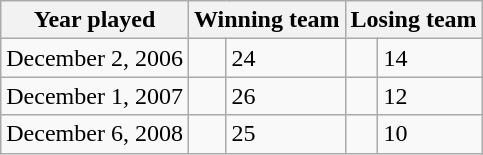<table class="wikitable sortable" font=90%">
<tr>
<th>Year played</th>
<th colspan="2">Winning team</th>
<th colspan="2">Losing team</th>
</tr>
<tr>
<td>December 2, 2006</td>
<td><strong></strong></td>
<td>24</td>
<td></td>
<td>14</td>
</tr>
<tr>
<td>December 1, 2007</td>
<td><strong></strong></td>
<td>26</td>
<td></td>
<td>12</td>
</tr>
<tr>
<td>December 6, 2008</td>
<td><strong></strong></td>
<td>25</td>
<td></td>
<td>10</td>
</tr>
</table>
